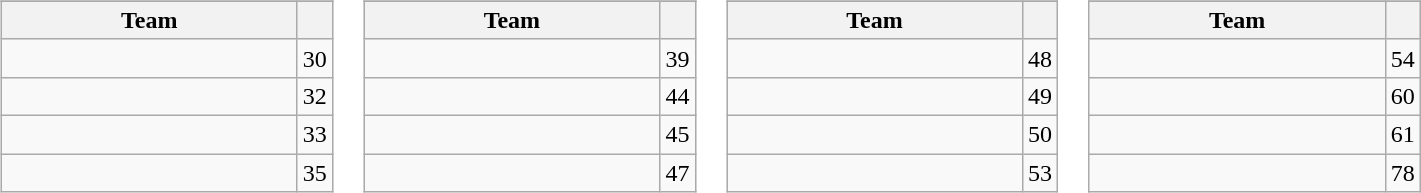<table>
<tr valign=top>
<td><br><table class="wikitable">
<tr>
</tr>
<tr>
<th width=190>Team</th>
<th></th>
</tr>
<tr>
<td></td>
<td align=center>30</td>
</tr>
<tr>
<td></td>
<td align=center>32</td>
</tr>
<tr>
<td></td>
<td align=center>33</td>
</tr>
<tr>
<td></td>
<td align=center>35</td>
</tr>
</table>
</td>
<td><br><table class="wikitable">
<tr>
</tr>
<tr>
<th width=190>Team</th>
<th></th>
</tr>
<tr>
<td></td>
<td align=center>39</td>
</tr>
<tr>
<td></td>
<td align=center>44</td>
</tr>
<tr>
<td></td>
<td align=center>45</td>
</tr>
<tr>
<td></td>
<td align=center>47</td>
</tr>
</table>
</td>
<td><br><table class="wikitable">
<tr>
</tr>
<tr>
<th width=190>Team</th>
<th></th>
</tr>
<tr>
<td></td>
<td align=center>48</td>
</tr>
<tr>
<td></td>
<td align=center>49</td>
</tr>
<tr>
<td></td>
<td align=center>50</td>
</tr>
<tr>
<td></td>
<td align=center>53</td>
</tr>
</table>
</td>
<td><br><table class="wikitable">
<tr>
</tr>
<tr>
<th width=190>Team</th>
<th></th>
</tr>
<tr>
<td></td>
<td align=center>54</td>
</tr>
<tr>
<td></td>
<td align=center>60</td>
</tr>
<tr>
<td></td>
<td align=center>61</td>
</tr>
<tr>
<td><strong></strong></td>
<td align=center>78</td>
</tr>
</table>
</td>
</tr>
</table>
